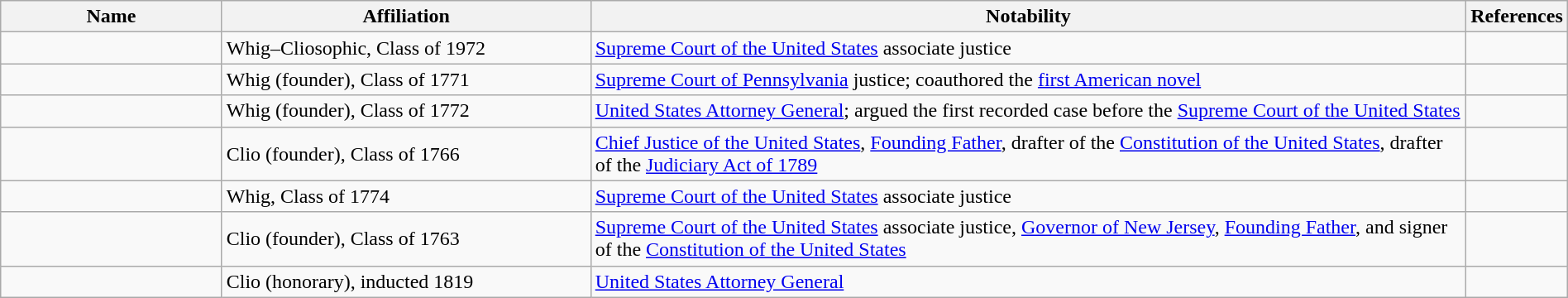<table class="wikitable sortable" style="width:100%">
<tr>
<th width="15%">Name</th>
<th width="25%">Affiliation</th>
<th width="60%" class="unsortable">Notability</th>
<th>References</th>
</tr>
<tr>
<td></td>
<td>Whig–Cliosophic, Class of 1972</td>
<td><a href='#'>Supreme Court of the United States</a> associate justice</td>
<td></td>
</tr>
<tr>
<td></td>
<td>Whig (founder), Class of 1771</td>
<td><a href='#'>Supreme Court of Pennsylvania</a> justice; coauthored the <a href='#'>first American novel</a></td>
<td></td>
</tr>
<tr>
<td></td>
<td>Whig (founder), Class of 1772</td>
<td><a href='#'>United States Attorney General</a>; argued the first recorded case before the <a href='#'>Supreme Court of the United States</a></td>
<td></td>
</tr>
<tr>
<td></td>
<td>Clio (founder), Class of 1766</td>
<td><a href='#'>Chief Justice of the United States</a>, <a href='#'>Founding Father</a>, drafter of the <a href='#'>Constitution of the United States</a>, drafter of the <a href='#'>Judiciary Act of 1789</a></td>
<td></td>
</tr>
<tr>
<td></td>
<td>Whig, Class of 1774</td>
<td><a href='#'>Supreme Court of the United States</a> associate justice</td>
<td></td>
</tr>
<tr>
<td></td>
<td>Clio (founder), Class of 1763</td>
<td><a href='#'>Supreme Court of the United States</a> associate justice, <a href='#'>Governor of New Jersey</a>, <a href='#'>Founding Father</a>, and signer of the <a href='#'>Constitution of the United States</a></td>
<td></td>
</tr>
<tr>
<td></td>
<td>Clio (honorary), inducted 1819 </td>
<td><a href='#'>United States Attorney General</a></td>
<td></td>
</tr>
</table>
